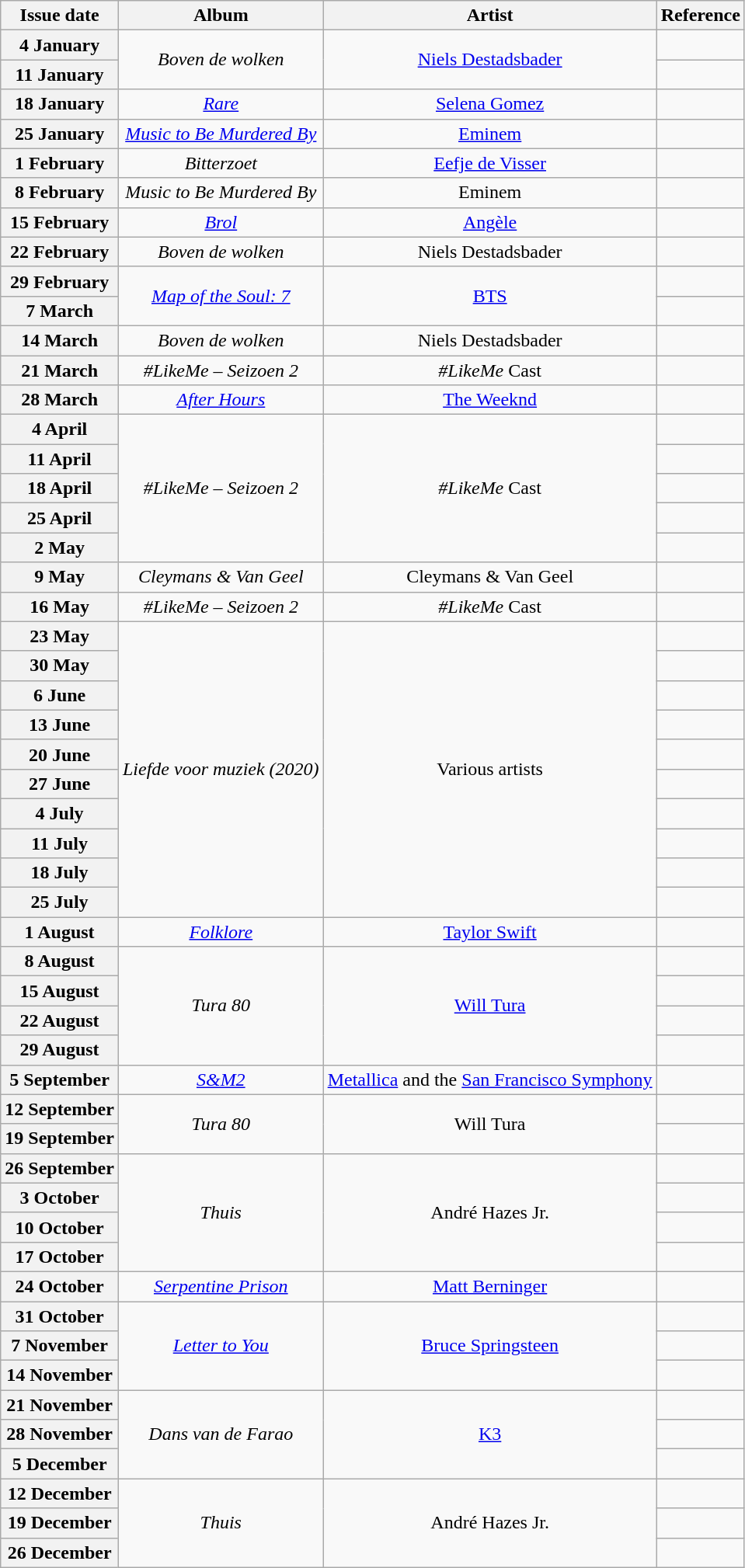<table class="wikitable plainrowheaders" style="text-align:center">
<tr>
<th>Issue date</th>
<th>Album</th>
<th>Artist</th>
<th>Reference</th>
</tr>
<tr>
<th scope="row">4 January</th>
<td rowspan="2"><em>Boven de wolken</em></td>
<td rowspan="2"><a href='#'>Niels Destadsbader</a></td>
<td></td>
</tr>
<tr>
<th scope="row">11 January</th>
<td></td>
</tr>
<tr>
<th scope="row">18 January</th>
<td><em><a href='#'>Rare</a></em></td>
<td><a href='#'>Selena Gomez</a></td>
<td></td>
</tr>
<tr>
<th scope="row">25 January</th>
<td><em><a href='#'>Music to Be Murdered By</a></em></td>
<td><a href='#'>Eminem</a></td>
<td></td>
</tr>
<tr>
<th scope="row">1 February</th>
<td><em>Bitterzoet</em></td>
<td><a href='#'>Eefje de Visser</a></td>
<td></td>
</tr>
<tr>
<th scope="row">8 February</th>
<td><em>Music to Be Murdered By</em></td>
<td>Eminem</td>
<td></td>
</tr>
<tr>
<th scope="row">15 February</th>
<td><em><a href='#'>Brol</a></em></td>
<td><a href='#'>Angèle</a></td>
<td></td>
</tr>
<tr>
<th scope="row">22 February</th>
<td><em>Boven de wolken</em></td>
<td>Niels Destadsbader</td>
<td></td>
</tr>
<tr>
<th scope="row">29 February</th>
<td rowspan="2"><em><a href='#'>Map of the Soul: 7</a></em></td>
<td rowspan="2"><a href='#'>BTS</a></td>
<td></td>
</tr>
<tr>
<th scope="row">7 March</th>
<td></td>
</tr>
<tr>
<th scope="row">14 March</th>
<td><em>Boven de wolken</em></td>
<td>Niels Destadsbader</td>
<td></td>
</tr>
<tr>
<th scope="row">21 March</th>
<td><em>#LikeMe – Seizoen 2</em></td>
<td><em>#LikeMe</em> Cast</td>
<td></td>
</tr>
<tr>
<th scope="row">28 March</th>
<td><em><a href='#'>After Hours</a></em></td>
<td><a href='#'>The Weeknd</a></td>
<td></td>
</tr>
<tr>
<th scope="row">4 April</th>
<td rowspan="5"><em>#LikeMe – Seizoen 2</em></td>
<td rowspan="5"><em>#LikeMe</em> Cast</td>
<td></td>
</tr>
<tr>
<th scope="row">11 April</th>
<td></td>
</tr>
<tr>
<th scope="row">18 April</th>
<td></td>
</tr>
<tr>
<th scope="row">25 April</th>
<td></td>
</tr>
<tr>
<th scope="row">2 May</th>
<td></td>
</tr>
<tr>
<th scope="row">9 May</th>
<td><em>Cleymans & Van Geel</em></td>
<td>Cleymans & Van Geel</td>
<td></td>
</tr>
<tr>
<th scope="row">16 May</th>
<td><em>#LikeMe – Seizoen 2</em></td>
<td><em>#LikeMe</em> Cast</td>
<td></td>
</tr>
<tr>
<th scope="row">23 May</th>
<td rowspan="10"><em>Liefde voor muziek (2020)</em></td>
<td rowspan="10">Various artists</td>
<td></td>
</tr>
<tr>
<th scope="row">30 May</th>
<td></td>
</tr>
<tr>
<th scope="row">6 June</th>
<td></td>
</tr>
<tr>
<th scope="row">13 June</th>
<td></td>
</tr>
<tr>
<th scope="row">20 June</th>
<td></td>
</tr>
<tr>
<th scope="row">27 June</th>
<td></td>
</tr>
<tr>
<th scope="row">4 July</th>
<td></td>
</tr>
<tr>
<th scope="row">11 July</th>
<td></td>
</tr>
<tr>
<th scope="row">18 July</th>
<td></td>
</tr>
<tr>
<th scope="row">25 July</th>
<td></td>
</tr>
<tr>
<th scope="row">1 August</th>
<td><em><a href='#'>Folklore</a></em></td>
<td><a href='#'>Taylor Swift</a></td>
<td></td>
</tr>
<tr>
<th scope="row">8 August</th>
<td rowspan="4"><em>Tura 80</em></td>
<td rowspan="4"><a href='#'>Will Tura</a></td>
<td></td>
</tr>
<tr>
<th scope="row">15 August</th>
<td></td>
</tr>
<tr>
<th scope="row">22 August</th>
<td></td>
</tr>
<tr>
<th scope="row">29 August</th>
<td></td>
</tr>
<tr>
<th scope="row">5 September</th>
<td><em><a href='#'>S&M2</a></em></td>
<td><a href='#'>Metallica</a> and the <a href='#'>San Francisco Symphony</a></td>
<td></td>
</tr>
<tr>
<th scope="row">12 September</th>
<td rowspan="2"><em>Tura 80</em></td>
<td rowspan="2">Will Tura</td>
<td></td>
</tr>
<tr>
<th scope="row">19 September</th>
<td></td>
</tr>
<tr>
<th scope="row">26 September</th>
<td rowspan="4"><em>Thuis</em></td>
<td rowspan="4">André Hazes Jr.</td>
<td></td>
</tr>
<tr>
<th scope="row">3 October</th>
<td></td>
</tr>
<tr>
<th scope="row">10 October</th>
<td></td>
</tr>
<tr>
<th scope="row">17 October</th>
<td></td>
</tr>
<tr>
<th scope="row">24 October</th>
<td><em><a href='#'>Serpentine Prison</a></em></td>
<td><a href='#'>Matt Berninger</a></td>
<td></td>
</tr>
<tr>
<th scope="row">31 October</th>
<td rowspan="3"><em><a href='#'>Letter to You</a></em></td>
<td rowspan="3"><a href='#'>Bruce Springsteen</a></td>
<td></td>
</tr>
<tr>
<th scope="row">7 November</th>
<td></td>
</tr>
<tr>
<th scope="row">14 November</th>
<td></td>
</tr>
<tr>
<th scope="row">21 November</th>
<td rowspan="3"><em>Dans van de Farao</em></td>
<td rowspan="3"><a href='#'>K3</a></td>
<td></td>
</tr>
<tr>
<th scope="row">28 November</th>
<td></td>
</tr>
<tr>
<th scope="row">5 December</th>
<td></td>
</tr>
<tr>
<th scope="row">12 December</th>
<td rowspan="3"><em>Thuis</em></td>
<td rowspan="3">André Hazes Jr.</td>
<td></td>
</tr>
<tr>
<th scope="row">19 December</th>
<td></td>
</tr>
<tr>
<th scope="row">26 December</th>
<td></td>
</tr>
</table>
